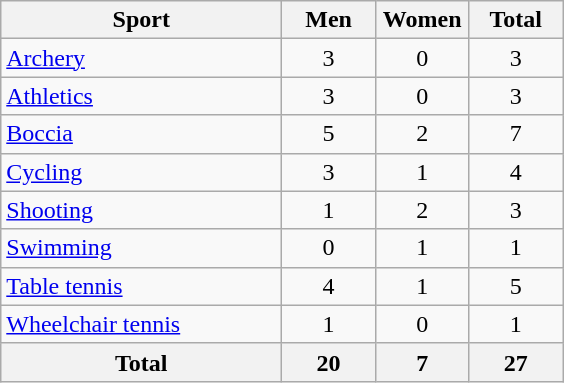<table class="wikitable sortable" style="text-align:center;">
<tr>
<th width=180>Sport</th>
<th width=55>Men</th>
<th width=55>Women</th>
<th width=55>Total</th>
</tr>
<tr>
<td align=left><a href='#'>Archery</a></td>
<td>3</td>
<td>0</td>
<td>3</td>
</tr>
<tr>
<td align=left><a href='#'>Athletics</a></td>
<td>3</td>
<td>0</td>
<td>3</td>
</tr>
<tr>
<td align=left><a href='#'>Boccia</a></td>
<td>5</td>
<td>2</td>
<td>7</td>
</tr>
<tr>
<td align=left><a href='#'>Cycling</a></td>
<td>3</td>
<td>1</td>
<td>4</td>
</tr>
<tr>
<td align=left><a href='#'>Shooting</a></td>
<td>1</td>
<td>2</td>
<td>3</td>
</tr>
<tr>
<td align=left><a href='#'>Swimming</a></td>
<td>0</td>
<td>1</td>
<td>1</td>
</tr>
<tr>
<td align=left><a href='#'>Table tennis</a></td>
<td>4</td>
<td>1</td>
<td>5</td>
</tr>
<tr>
<td align=left><a href='#'>Wheelchair tennis</a></td>
<td>1</td>
<td>0</td>
<td>1</td>
</tr>
<tr>
<th>Total</th>
<th>20</th>
<th>7</th>
<th>27</th>
</tr>
</table>
